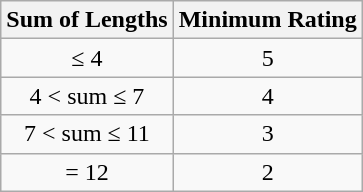<table class="wikitable">
<tr>
<th>Sum of Lengths</th>
<th>Minimum Rating</th>
</tr>
<tr>
<td align="center">≤ 4</td>
<td align="center">5</td>
</tr>
<tr>
<td align="center">4 < sum ≤ 7</td>
<td align="center">4</td>
</tr>
<tr>
<td align="center">7 < sum ≤ 11</td>
<td align="center">3</td>
</tr>
<tr>
<td align="center">= 12</td>
<td align="center">2</td>
</tr>
</table>
